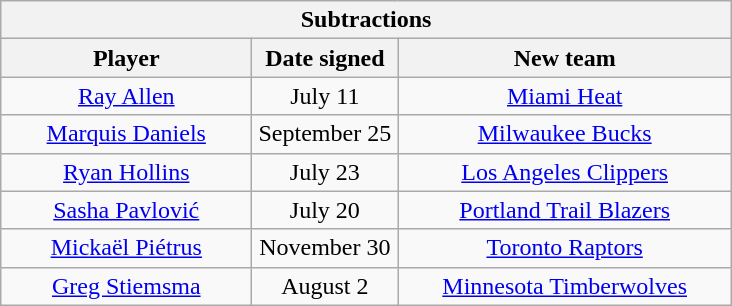<table class="wikitable" style="text-align:center">
<tr>
<th colspan=3>Subtractions</th>
</tr>
<tr>
<th style="width:160px">Player</th>
<th style="width:90px">Date signed</th>
<th style="width:215px">New team</th>
</tr>
<tr>
<td><a href='#'>Ray Allen</a></td>
<td>July 11</td>
<td><a href='#'>Miami Heat</a></td>
</tr>
<tr>
<td><a href='#'>Marquis Daniels</a></td>
<td>September 25</td>
<td><a href='#'>Milwaukee Bucks</a></td>
</tr>
<tr>
<td><a href='#'>Ryan Hollins</a></td>
<td>July 23</td>
<td><a href='#'>Los Angeles Clippers</a></td>
</tr>
<tr>
<td><a href='#'>Sasha Pavlović</a></td>
<td>July 20</td>
<td><a href='#'>Portland Trail Blazers</a></td>
</tr>
<tr>
<td><a href='#'>Mickaël Piétrus</a></td>
<td>November 30</td>
<td><a href='#'>Toronto Raptors</a></td>
</tr>
<tr>
<td><a href='#'>Greg Stiemsma</a></td>
<td>August 2</td>
<td><a href='#'>Minnesota Timberwolves</a></td>
</tr>
</table>
